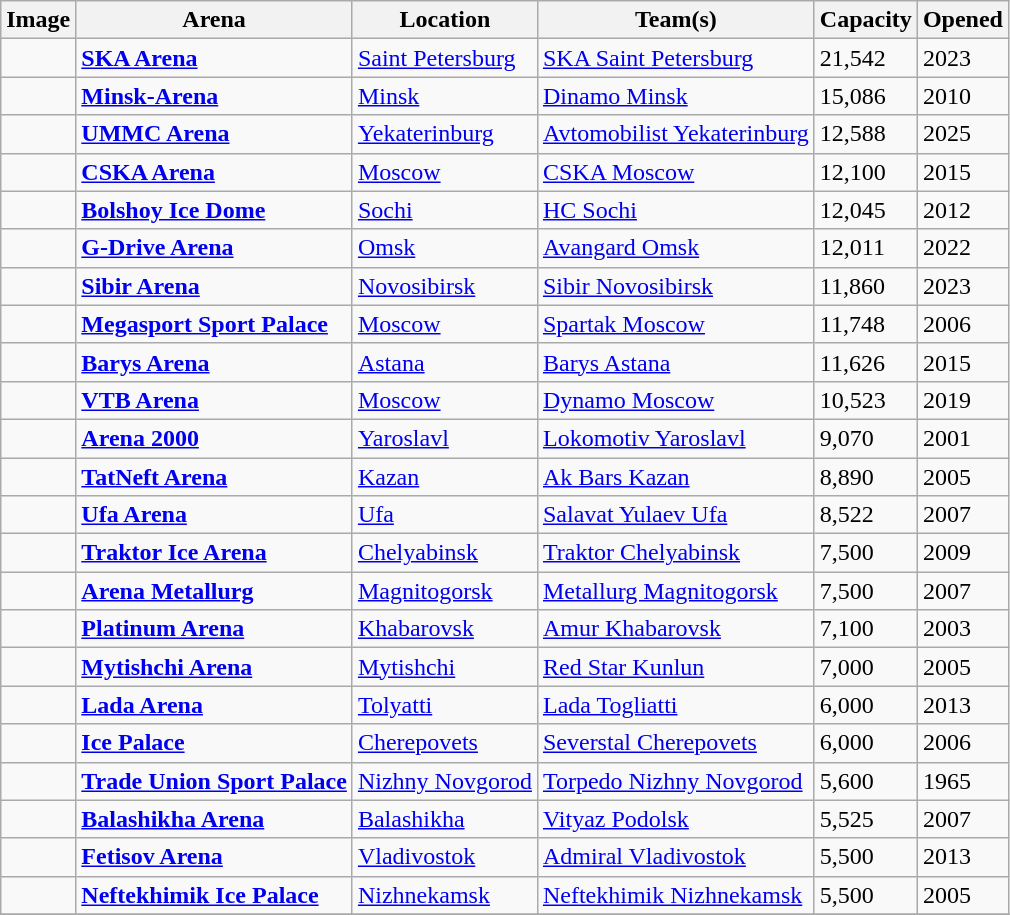<table class="wikitable sortable plainrowheaders" style="font-size: 100%">
<tr>
<th scope="col" class=unsortable>Image</th>
<th scope="col">Arena</th>
<th scope="col">Location</th>
<th scope="col">Team(s)</th>
<th scope="col">Capacity</th>
<th scope="col">Opened</th>
</tr>
<tr>
<td> <br> </td>
<td><strong><a href='#'>SKA Arena</a></strong></td>
<td> <a href='#'>Saint Petersburg</a></td>
<td><a href='#'>SKA Saint Petersburg</a></td>
<td>21,542</td>
<td>2023</td>
</tr>
<tr>
<td> <br> </td>
<td><strong><a href='#'>Minsk-Arena</a></strong></td>
<td> <a href='#'>Minsk</a></td>
<td><a href='#'>Dinamo Minsk</a></td>
<td>15,086</td>
<td>2010</td>
</tr>
<tr>
<td> <br> </td>
<td><strong><a href='#'>UMMC Arena</a></strong></td>
<td> <a href='#'>Yekaterinburg</a></td>
<td><a href='#'>Avtomobilist Yekaterinburg</a></td>
<td>12,588</td>
<td>2025</td>
</tr>
<tr>
<td> <br> </td>
<td><strong><a href='#'>CSKA Arena</a></strong></td>
<td> <a href='#'>Moscow</a></td>
<td><a href='#'>CSKA Moscow</a></td>
<td>12,100</td>
<td>2015</td>
</tr>
<tr>
<td> <br> </td>
<td><strong><a href='#'>Bolshoy Ice Dome</a></strong></td>
<td> <a href='#'>Sochi</a></td>
<td><a href='#'>HC Sochi</a></td>
<td>12,045</td>
<td>2012</td>
</tr>
<tr>
<td> <br> </td>
<td><strong><a href='#'>G-Drive Arena</a></strong></td>
<td> <a href='#'>Omsk</a></td>
<td><a href='#'>Avangard Omsk</a></td>
<td>12,011</td>
<td>2022</td>
</tr>
<tr>
<td> <br> </td>
<td><strong><a href='#'>Sibir Arena</a></strong></td>
<td> <a href='#'>Novosibirsk</a></td>
<td><a href='#'>Sibir Novosibirsk</a></td>
<td>11,860</td>
<td>2023</td>
</tr>
<tr>
<td> <br> </td>
<td><strong><a href='#'>Megasport Sport Palace</a></strong></td>
<td> <a href='#'>Moscow</a></td>
<td><a href='#'>Spartak Moscow</a></td>
<td>11,748</td>
<td>2006</td>
</tr>
<tr>
<td> <br> </td>
<td><strong><a href='#'>Barys Arena</a></strong></td>
<td> <a href='#'>Astana</a></td>
<td><a href='#'>Barys Astana</a></td>
<td>11,626</td>
<td>2015</td>
</tr>
<tr>
<td> <br> </td>
<td><strong><a href='#'>VTB Arena</a></strong></td>
<td> <a href='#'>Moscow</a></td>
<td><a href='#'>Dynamo Moscow</a></td>
<td>10,523</td>
<td>2019</td>
</tr>
<tr>
<td> <br></td>
<td><strong><a href='#'>Arena 2000</a></strong></td>
<td> <a href='#'>Yaroslavl</a></td>
<td><a href='#'>Lokomotiv Yaroslavl</a></td>
<td>9,070</td>
<td>2001</td>
</tr>
<tr>
<td> <br></td>
<td><strong><a href='#'>TatNeft Arena</a></strong></td>
<td> <a href='#'>Kazan</a></td>
<td><a href='#'>Ak Bars Kazan</a></td>
<td>8,890</td>
<td>2005</td>
</tr>
<tr>
<td> <br> </td>
<td><strong><a href='#'>Ufa Arena</a></strong></td>
<td> <a href='#'>Ufa</a></td>
<td><a href='#'>Salavat Yulaev Ufa</a></td>
<td>8,522</td>
<td>2007</td>
</tr>
<tr>
<td>  <br> </td>
<td><strong><a href='#'>Traktor Ice Arena</a></strong></td>
<td> <a href='#'>Chelyabinsk</a></td>
<td><a href='#'>Traktor Chelyabinsk</a></td>
<td>7,500</td>
<td>2009</td>
</tr>
<tr>
<td> <br></td>
<td><strong><a href='#'>Arena Metallurg</a></strong></td>
<td> <a href='#'>Magnitogorsk</a></td>
<td><a href='#'>Metallurg Magnitogorsk</a></td>
<td>7,500</td>
<td>2007</td>
</tr>
<tr>
<td> <br></td>
<td><strong><a href='#'>Platinum Arena</a></strong></td>
<td> <a href='#'>Khabarovsk</a></td>
<td><a href='#'>Amur Khabarovsk</a></td>
<td>7,100</td>
<td>2003</td>
</tr>
<tr>
<td> <br> </td>
<td><strong><a href='#'>Mytishchi Arena</a></strong></td>
<td> <a href='#'>Mytishchi</a></td>
<td><a href='#'>Red Star Kunlun</a></td>
<td>7,000</td>
<td>2005</td>
</tr>
<tr>
<td> <br> </td>
<td><strong><a href='#'>Lada Arena</a></strong></td>
<td> <a href='#'>Tolyatti</a></td>
<td><a href='#'>Lada Togliatti</a></td>
<td>6,000</td>
<td>2013</td>
</tr>
<tr>
<td> <br></td>
<td><strong><a href='#'>Ice Palace</a></strong></td>
<td> <a href='#'>Cherepovets</a></td>
<td><a href='#'>Severstal Cherepovets</a></td>
<td>6,000</td>
<td>2006</td>
</tr>
<tr>
<td> <br></td>
<td><strong><a href='#'>Trade Union Sport Palace</a></strong></td>
<td> <a href='#'>Nizhny Novgorod</a></td>
<td><a href='#'>Torpedo Nizhny Novgorod</a></td>
<td>5,600</td>
<td>1965</td>
</tr>
<tr>
<td> <br> </td>
<td><strong><a href='#'>Balashikha Arena</a></strong></td>
<td> <a href='#'>Balashikha</a></td>
<td><a href='#'>Vityaz Podolsk</a></td>
<td>5,525</td>
<td>2007</td>
</tr>
<tr>
<td> <br> </td>
<td><strong><a href='#'>Fetisov Arena</a></strong></td>
<td> <a href='#'>Vladivostok</a></td>
<td><a href='#'>Admiral Vladivostok</a></td>
<td>5,500</td>
<td>2013</td>
</tr>
<tr>
<td> <br> </td>
<td><strong><a href='#'>Neftekhimik Ice Palace</a></strong></td>
<td> <a href='#'>Nizhnekamsk</a></td>
<td><a href='#'>Neftekhimik Nizhnekamsk</a></td>
<td>5,500</td>
<td>2005</td>
</tr>
<tr>
</tr>
</table>
